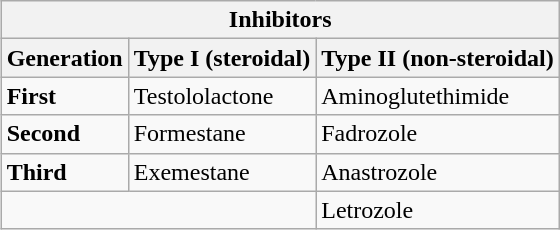<table class=wikitable style="float:right">
<tr>
<th colspan="3">Inhibitors</th>
</tr>
<tr>
<th>Generation</th>
<th>Type I (steroidal)</th>
<th>Type II (non-steroidal)</th>
</tr>
<tr>
<td><strong>First</strong></td>
<td>Testololactone</td>
<td>Aminoglutethimide</td>
</tr>
<tr>
<td><strong>Second</strong></td>
<td>Formestane</td>
<td>Fadrozole</td>
</tr>
<tr>
<td><strong>Third</strong></td>
<td>Exemestane</td>
<td>Anastrozole</td>
</tr>
<tr>
<td colspan="2"></td>
<td>Letrozole</td>
</tr>
</table>
